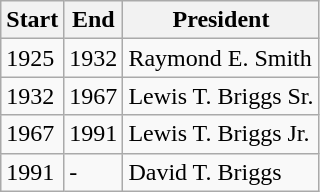<table class="wikitable">
<tr>
<th>Start</th>
<th>End</th>
<th>President</th>
</tr>
<tr>
<td>1925</td>
<td>1932</td>
<td>Raymond E. Smith</td>
</tr>
<tr>
<td>1932</td>
<td>1967</td>
<td>Lewis T. Briggs Sr.</td>
</tr>
<tr>
<td>1967</td>
<td>1991</td>
<td>Lewis T. Briggs Jr.</td>
</tr>
<tr>
<td>1991</td>
<td>-</td>
<td>David T. Briggs</td>
</tr>
</table>
